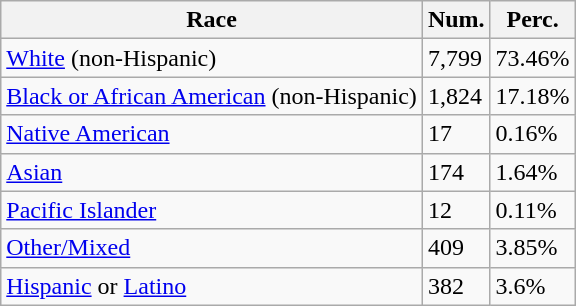<table class="wikitable">
<tr>
<th>Race</th>
<th>Num.</th>
<th>Perc.</th>
</tr>
<tr>
<td><a href='#'>White</a> (non-Hispanic)</td>
<td>7,799</td>
<td>73.46%</td>
</tr>
<tr>
<td><a href='#'>Black or African American</a> (non-Hispanic)</td>
<td>1,824</td>
<td>17.18%</td>
</tr>
<tr>
<td><a href='#'>Native American</a></td>
<td>17</td>
<td>0.16%</td>
</tr>
<tr>
<td><a href='#'>Asian</a></td>
<td>174</td>
<td>1.64%</td>
</tr>
<tr>
<td><a href='#'>Pacific Islander</a></td>
<td>12</td>
<td>0.11%</td>
</tr>
<tr>
<td><a href='#'>Other/Mixed</a></td>
<td>409</td>
<td>3.85%</td>
</tr>
<tr>
<td><a href='#'>Hispanic</a> or <a href='#'>Latino</a></td>
<td>382</td>
<td>3.6%</td>
</tr>
</table>
